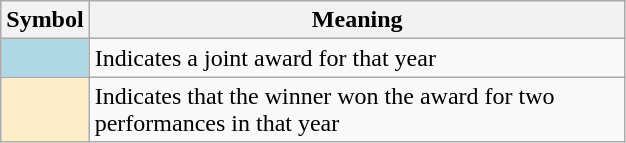<table class="wikitable plainrowheaders">
<tr>
<th scope="col" style="width:50px">Symbol</th>
<th scope="col" style="width:350px">Meaning</th>
</tr>
<tr>
<td style="text-align:center; background:#add8e6;"></td>
<td>Indicates a joint award for that year</td>
</tr>
<tr>
<td style="text-align:center; background:#ffecc8;"></td>
<td>Indicates that the winner won the award for two performances in that year</td>
</tr>
</table>
